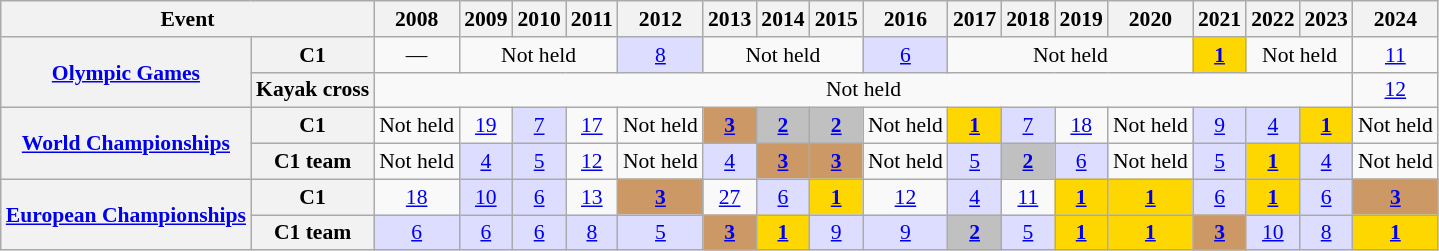<table class="wikitable plainrowheaders" style=font-size:90%>
<tr>
<th scope="col" colspan=2>Event</th>
<th scope="col">2008</th>
<th scope="col">2009</th>
<th scope="col">2010</th>
<th scope="col">2011</th>
<th scope="col">2012</th>
<th scope="col">2013</th>
<th scope="col">2014</th>
<th scope="col">2015</th>
<th scope="col">2016</th>
<th scope="col">2017</th>
<th scope="col">2018</th>
<th scope="col">2019</th>
<th scope="col">2020</th>
<th scope="col">2021</th>
<th scope="col">2022</th>
<th scope="col">2023</th>
<th scope="col">2024</th>
</tr>
<tr style="text-align:center;">
<th scope="row" rowspan=2><a href='#'>Olympic Games</a></th>
<th scope="row">C1</th>
<td>—</td>
<td colspan=3>Not held</td>
<td style="background:#ddf;"><a href='#'>8</a></td>
<td colspan=3>Not held</td>
<td style="background:#ddf;"><a href='#'>6</a></td>
<td colspan=4>Not held</td>
<td style="background:gold;"><a href='#'><strong>1</strong></a></td>
<td colspan=2>Not held</td>
<td><a href='#'>11</a></td>
</tr>
<tr style="text-align:center;">
<th scope="row">Kayak cross</th>
<td colspan=16>Not held</td>
<td><a href='#'>12</a></td>
</tr>
<tr style="text-align:center;">
<th scope="row" rowspan=2><a href='#'>World Championships</a></th>
<th scope="row">C1</th>
<td>Not held</td>
<td><a href='#'>19</a></td>
<td style="background:#ddf;"><a href='#'>7</a></td>
<td><a href='#'>17</a></td>
<td>Not held</td>
<td style="background:#cc9966;"><a href='#'><strong>3</strong></a></td>
<td style="background:silver;"><a href='#'><strong>2</strong></a></td>
<td style="background:silver;"><a href='#'><strong>2</strong></a></td>
<td>Not held</td>
<td style="background:gold;"><a href='#'><strong>1</strong></a></td>
<td style="background:#ddf;"><a href='#'>7</a></td>
<td><a href='#'>18</a></td>
<td>Not held</td>
<td style="background:#ddf;"><a href='#'>9</a></td>
<td style="background:#ddf;"><a href='#'>4</a></td>
<td style="background:gold;"><a href='#'><strong>1</strong></a></td>
<td>Not held</td>
</tr>
<tr style="text-align:center;">
<th scope="row">C1 team</th>
<td>Not held</td>
<td style="background:#ddf;"><a href='#'>4</a></td>
<td style="background:#ddf;"><a href='#'>5</a></td>
<td><a href='#'>12</a></td>
<td>Not held</td>
<td style="background:#ddf;"><a href='#'>4</a></td>
<td style="background:#cc9966;"><a href='#'><strong>3</strong></a></td>
<td style="background:#cc9966;"><a href='#'><strong>3</strong></a></td>
<td>Not held</td>
<td style="background:#ddf;"><a href='#'>5</a></td>
<td style="background:silver;"><a href='#'><strong>2</strong></a></td>
<td style="background:#ddf;"><a href='#'>6</a></td>
<td>Not held</td>
<td style="background:#ddf;"><a href='#'>5</a></td>
<td style="background:gold;"><a href='#'><strong>1</strong></a></td>
<td style="background:#ddf;"><a href='#'>4</a></td>
<td>Not held</td>
</tr>
<tr style="text-align:center;">
<th scope="row" rowspan=2><a href='#'>European Championships</a></th>
<th scope="row">C1</th>
<td><a href='#'>18</a></td>
<td style="background:#ddf;"><a href='#'>10</a></td>
<td style="background:#ddf;"><a href='#'>6</a></td>
<td><a href='#'>13</a></td>
<td style="background:#cc9966;"><a href='#'><strong>3</strong></a></td>
<td><a href='#'>27</a></td>
<td style="background:#ddf;"><a href='#'>6</a></td>
<td style="background:gold;"><a href='#'><strong>1</strong></a></td>
<td><a href='#'>12</a></td>
<td style="background:#ddf;"><a href='#'>4</a></td>
<td><a href='#'>11</a></td>
<td style="background:gold;"><a href='#'><strong>1</strong></a></td>
<td style="background:gold;"><a href='#'><strong>1</strong></a></td>
<td style="background:#ddf;"><a href='#'>6</a></td>
<td style="background:gold;"><a href='#'><strong>1</strong></a></td>
<td style="background:#ddf;"><a href='#'>6</a></td>
<td style="background:#cc9966;"><a href='#'><strong>3</strong></a></td>
</tr>
<tr style="text-align:center;">
<th scope="row">C1 team</th>
<td style="background:#ddf;"><a href='#'>6</a></td>
<td style="background:#ddf;"><a href='#'>6</a></td>
<td style="background:#ddf;"><a href='#'>6</a></td>
<td style="background:#ddf;"><a href='#'>8</a></td>
<td style="background:#ddf;"><a href='#'>5</a></td>
<td style="background:#cc9966;"><a href='#'><strong>3</strong></a></td>
<td style="background:gold;"><a href='#'><strong>1</strong></a></td>
<td style="background:#ddf;"><a href='#'>9</a></td>
<td style="background:#ddf;"><a href='#'>9</a></td>
<td style="background:silver;"><a href='#'><strong>2</strong></a></td>
<td style="background:#ddf;"><a href='#'>5</a></td>
<td style="background:gold;"><a href='#'><strong>1</strong></a></td>
<td style="background:gold;"><a href='#'><strong>1</strong></a></td>
<td style="background:#cc9966;"><a href='#'><strong>3</strong></a></td>
<td style="background:#ddf;"><a href='#'>10</a></td>
<td style="background:#ddf;"><a href='#'>8</a></td>
<td style="background:gold;"><a href='#'><strong>1</strong></a></td>
</tr>
</table>
